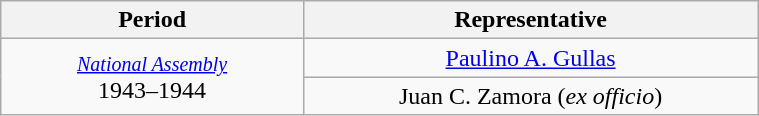<table class="wikitable" style="text-align:center; width:40%;">
<tr>
<th width="40%">Period</th>
<th>Representative</th>
</tr>
<tr>
<td rowspan="2"><small><a href='#'><em>National Assembly</em></a></small><br>1943–1944</td>
<td><a href='#'>Paulino A. Gullas</a></td>
</tr>
<tr>
<td>Juan C. Zamora (<em>ex officio</em>)</td>
</tr>
</table>
